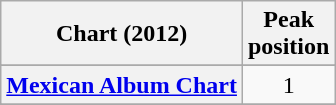<table class="wikitable sortable plainrowheaders" style="text-align:center">
<tr>
<th scope="col">Chart (2012)</th>
<th scope="col">Peak<br>position</th>
</tr>
<tr>
</tr>
<tr>
<th scope="row"><a href='#'>Mexican Album Chart</a></th>
<td>1</td>
</tr>
<tr>
</tr>
<tr>
</tr>
</table>
